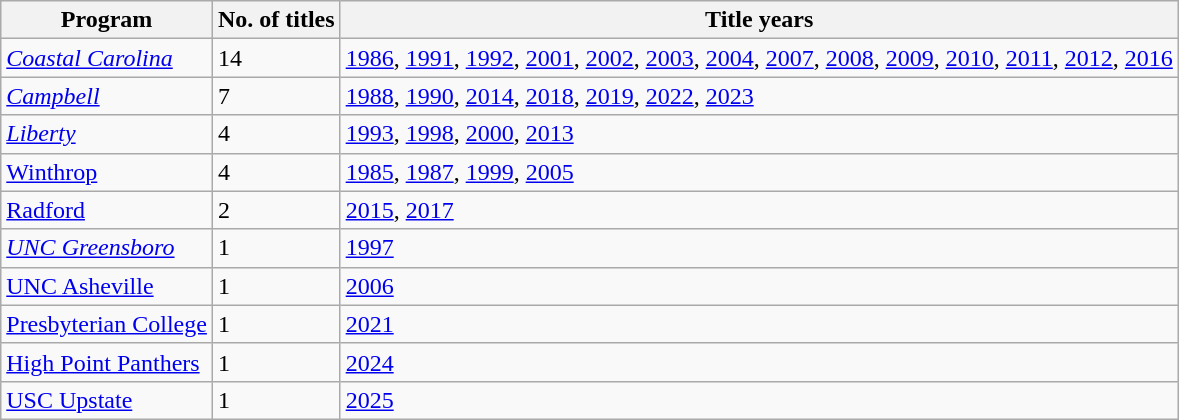<table class="wikitable sortable">
<tr>
<th>Program</th>
<th>No. of titles</th>
<th>Title years</th>
</tr>
<tr>
<td><em><a href='#'>Coastal Carolina</a></em></td>
<td>14</td>
<td><a href='#'>1986</a>, <a href='#'>1991</a>, <a href='#'>1992</a>, <a href='#'>2001</a>, <a href='#'>2002</a>, <a href='#'>2003</a>, <a href='#'>2004</a>, <a href='#'>2007</a>, <a href='#'>2008</a>, <a href='#'>2009</a>, <a href='#'>2010</a>, <a href='#'>2011</a>, <a href='#'>2012</a>, <a href='#'>2016</a></td>
</tr>
<tr>
<td><em><a href='#'>Campbell</a></em></td>
<td>7</td>
<td><a href='#'>1988</a>, <a href='#'>1990</a>, <a href='#'>2014</a>, <a href='#'>2018</a>, <a href='#'>2019</a>, <a href='#'>2022</a>, <a href='#'>2023</a></td>
</tr>
<tr>
<td><em><a href='#'>Liberty</a></em></td>
<td>4</td>
<td><a href='#'>1993</a>, <a href='#'>1998</a>, <a href='#'>2000</a>, <a href='#'>2013</a></td>
</tr>
<tr>
<td><a href='#'>Winthrop</a></td>
<td>4</td>
<td><a href='#'>1985</a>, <a href='#'>1987</a>, <a href='#'>1999</a>, <a href='#'>2005</a></td>
</tr>
<tr>
<td><a href='#'>Radford</a></td>
<td>2</td>
<td><a href='#'>2015</a>, <a href='#'>2017</a></td>
</tr>
<tr>
<td><em><a href='#'>UNC Greensboro</a></em></td>
<td>1</td>
<td><a href='#'>1997</a></td>
</tr>
<tr>
<td><a href='#'>UNC Asheville</a></td>
<td>1</td>
<td><a href='#'>2006</a></td>
</tr>
<tr>
<td><a href='#'>Presbyterian College</a></td>
<td>1</td>
<td><a href='#'>2021</a></td>
</tr>
<tr>
<td><a href='#'>High Point Panthers</a></td>
<td>1</td>
<td><a href='#'>2024</a></td>
</tr>
<tr>
<td><a href='#'>USC Upstate</a></td>
<td>1</td>
<td><a href='#'>2025</a></td>
</tr>
</table>
